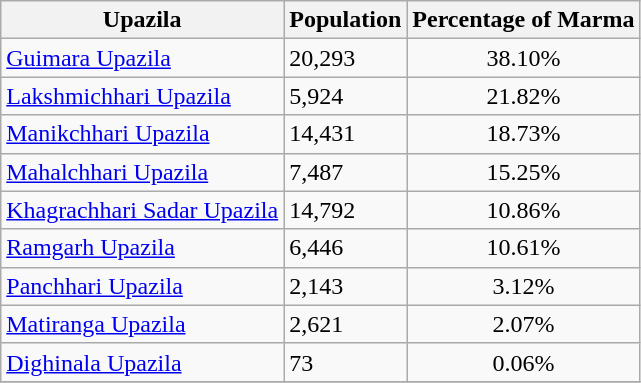<table class="wikitable sortable static-row-numbers static-row-header-text defaultleft col2right hover-highlight">
<tr>
<th>Upazila</th>
<th>Population</th>
<th>Percentage of Marma </th>
</tr>
<tr>
<td><a href='#'>Guimara Upazila</a></td>
<td>20,293</td>
<td align=center>38.10%</td>
</tr>
<tr>
<td><a href='#'>Lakshmichhari Upazila</a></td>
<td>5,924</td>
<td align=center>21.82%</td>
</tr>
<tr>
<td><a href='#'>Manikchhari Upazila</a></td>
<td>14,431</td>
<td align=center>18.73%</td>
</tr>
<tr>
<td><a href='#'>Mahalchhari Upazila</a></td>
<td>7,487</td>
<td align=center>15.25%</td>
</tr>
<tr>
<td><a href='#'>Khagrachhari Sadar Upazila</a></td>
<td>14,792</td>
<td align=center>10.86%</td>
</tr>
<tr>
<td><a href='#'>Ramgarh Upazila</a></td>
<td>6,446</td>
<td align=center>10.61%</td>
</tr>
<tr>
<td><a href='#'>Panchhari Upazila</a></td>
<td>2,143</td>
<td align=center>3.12%</td>
</tr>
<tr>
<td><a href='#'>Matiranga Upazila</a></td>
<td>2,621</td>
<td align='center'>2.07%</td>
</tr>
<tr>
<td><a href='#'>Dighinala Upazila</a></td>
<td>73</td>
<td align=center>0.06%</td>
</tr>
<tr>
</tr>
</table>
